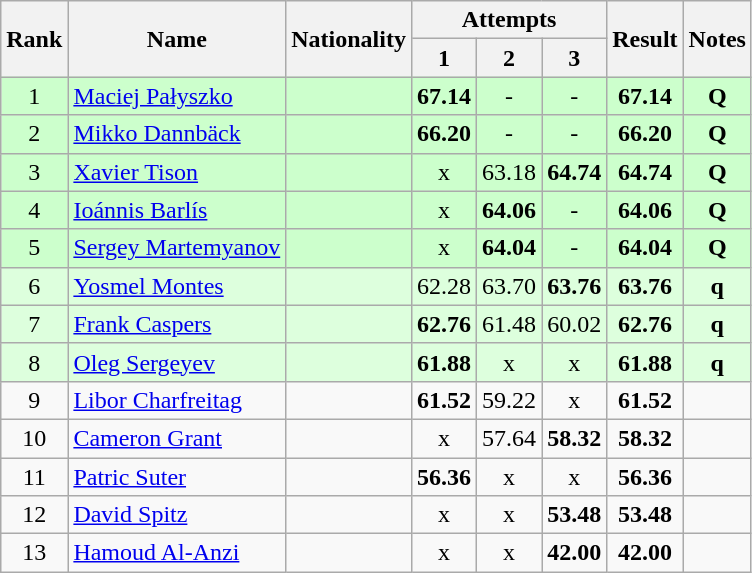<table class="wikitable sortable" style="text-align:center">
<tr>
<th rowspan=2>Rank</th>
<th rowspan=2>Name</th>
<th rowspan=2>Nationality</th>
<th colspan=3>Attempts</th>
<th rowspan=2>Result</th>
<th rowspan=2>Notes</th>
</tr>
<tr>
<th>1</th>
<th>2</th>
<th>3</th>
</tr>
<tr bgcolor=ccffcc>
<td>1</td>
<td align=left><a href='#'>Maciej Pałyszko</a></td>
<td align=left></td>
<td><strong>67.14</strong></td>
<td>-</td>
<td>-</td>
<td><strong>67.14</strong></td>
<td><strong>Q</strong></td>
</tr>
<tr bgcolor=ccffcc>
<td>2</td>
<td align=left><a href='#'>Mikko Dannbäck</a></td>
<td align=left></td>
<td><strong>66.20</strong></td>
<td>-</td>
<td>-</td>
<td><strong>66.20</strong></td>
<td><strong>Q</strong></td>
</tr>
<tr bgcolor=ccffcc>
<td>3</td>
<td align=left><a href='#'>Xavier Tison</a></td>
<td align=left></td>
<td>x</td>
<td>63.18</td>
<td><strong>64.74</strong></td>
<td><strong>64.74</strong></td>
<td><strong>Q</strong></td>
</tr>
<tr bgcolor=ccffcc>
<td>4</td>
<td align=left><a href='#'>Ioánnis Barlís</a></td>
<td align=left></td>
<td>x</td>
<td><strong>64.06</strong></td>
<td>-</td>
<td><strong>64.06</strong></td>
<td><strong>Q</strong></td>
</tr>
<tr bgcolor=ccffcc>
<td>5</td>
<td align=left><a href='#'>Sergey Martemyanov</a></td>
<td align=left></td>
<td>x</td>
<td><strong>64.04</strong></td>
<td>-</td>
<td><strong>64.04</strong></td>
<td><strong>Q</strong></td>
</tr>
<tr bgcolor=ddffdd>
<td>6</td>
<td align=left><a href='#'>Yosmel Montes</a></td>
<td align=left></td>
<td>62.28</td>
<td>63.70</td>
<td><strong>63.76</strong></td>
<td><strong>63.76</strong></td>
<td><strong>q</strong></td>
</tr>
<tr bgcolor=ddffdd>
<td>7</td>
<td align=left><a href='#'>Frank Caspers</a></td>
<td align=left></td>
<td><strong>62.76</strong></td>
<td>61.48</td>
<td>60.02</td>
<td><strong>62.76</strong></td>
<td><strong>q</strong></td>
</tr>
<tr bgcolor=ddffdd>
<td>8</td>
<td align=left><a href='#'>Oleg Sergeyev</a></td>
<td align=left></td>
<td><strong>61.88</strong></td>
<td>x</td>
<td>x</td>
<td><strong>61.88</strong></td>
<td><strong>q</strong></td>
</tr>
<tr>
<td>9</td>
<td align=left><a href='#'>Libor Charfreitag</a></td>
<td align=left></td>
<td><strong>61.52</strong></td>
<td>59.22</td>
<td>x</td>
<td><strong>61.52</strong></td>
<td></td>
</tr>
<tr>
<td>10</td>
<td align=left><a href='#'>Cameron Grant</a></td>
<td align=left></td>
<td>x</td>
<td>57.64</td>
<td><strong>58.32</strong></td>
<td><strong>58.32</strong></td>
<td></td>
</tr>
<tr>
<td>11</td>
<td align=left><a href='#'>Patric Suter</a></td>
<td align=left></td>
<td><strong>56.36</strong></td>
<td>x</td>
<td>x</td>
<td><strong>56.36</strong></td>
<td></td>
</tr>
<tr>
<td>12</td>
<td align=left><a href='#'>David Spitz</a></td>
<td align=left></td>
<td>x</td>
<td>x</td>
<td><strong>53.48</strong></td>
<td><strong>53.48</strong></td>
<td></td>
</tr>
<tr>
<td>13</td>
<td align=left><a href='#'>Hamoud Al-Anzi</a></td>
<td align=left></td>
<td>x</td>
<td>x</td>
<td><strong>42.00</strong></td>
<td><strong>42.00</strong></td>
<td></td>
</tr>
</table>
